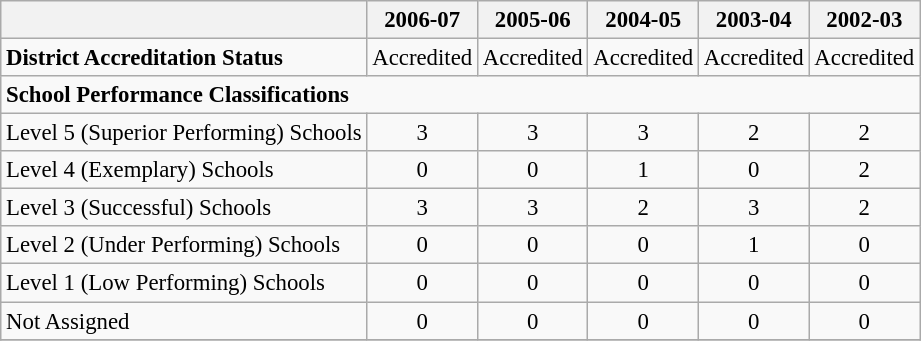<table class="wikitable" style="font-size: 95%;">
<tr>
<th></th>
<th>2006-07</th>
<th>2005-06</th>
<th>2004-05</th>
<th>2003-04</th>
<th>2002-03</th>
</tr>
<tr>
<td align="left"><strong>District Accreditation Status</strong></td>
<td align="center">Accredited</td>
<td align="center">Accredited</td>
<td align="center">Accredited</td>
<td align="center">Accredited</td>
<td align="center">Accredited</td>
</tr>
<tr>
<td align="left" colspan="6"><strong>School Performance Classifications</strong></td>
</tr>
<tr>
<td align="left">Level 5 (Superior Performing) Schools</td>
<td align="center">3</td>
<td align="center">3</td>
<td align="center">3</td>
<td align="center">2</td>
<td align="center">2</td>
</tr>
<tr>
<td align="left">Level 4 (Exemplary) Schools</td>
<td align="center">0</td>
<td align="center">0</td>
<td align="center">1</td>
<td align="center">0</td>
<td align="center">2</td>
</tr>
<tr>
<td align="left">Level 3 (Successful) Schools</td>
<td align="center">3</td>
<td align="center">3</td>
<td align="center">2</td>
<td align="center">3</td>
<td align="center">2</td>
</tr>
<tr>
<td align="left">Level 2 (Under Performing) Schools</td>
<td align="center">0</td>
<td align="center">0</td>
<td align="center">0</td>
<td align="center">1</td>
<td align="center">0</td>
</tr>
<tr>
<td align="left">Level 1 (Low Performing) Schools</td>
<td align="center">0</td>
<td align="center">0</td>
<td align="center">0</td>
<td align="center">0</td>
<td align="center">0</td>
</tr>
<tr>
<td align="left">Not Assigned</td>
<td align="center">0</td>
<td align="center">0</td>
<td align="center">0</td>
<td align="center">0</td>
<td align="center">0</td>
</tr>
<tr>
</tr>
</table>
